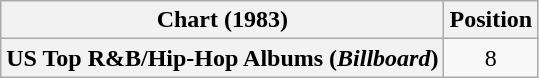<table class="wikitable plainrowheaders" style="text-align:center">
<tr>
<th scope="col">Chart (1983)</th>
<th scope="col">Position</th>
</tr>
<tr>
<th scope="row">US Top R&B/Hip-Hop Albums (<em>Billboard</em>)</th>
<td>8</td>
</tr>
</table>
